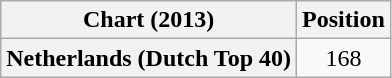<table class="wikitable plainrowheaders" style="text-align:center">
<tr>
<th>Chart (2013)</th>
<th>Position</th>
</tr>
<tr>
<th scope="row">Netherlands (Dutch Top 40)</th>
<td>168</td>
</tr>
</table>
